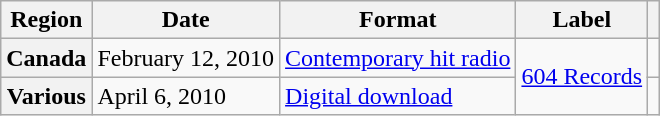<table class="wikitable plainrowheaders">
<tr>
<th scope="col">Region</th>
<th scope="col">Date</th>
<th scope="col">Format</th>
<th scope="col">Label</th>
<th scope="col"></th>
</tr>
<tr>
<th scope="row">Canada</th>
<td>February 12, 2010</td>
<td><a href='#'>Contemporary hit radio</a></td>
<td rowspan="2"><a href='#'>604 Records</a></td>
<td align="center"></td>
</tr>
<tr>
<th scope="row">Various</th>
<td>April 6, 2010</td>
<td><a href='#'>Digital download</a></td>
<td align="center"></td>
</tr>
</table>
